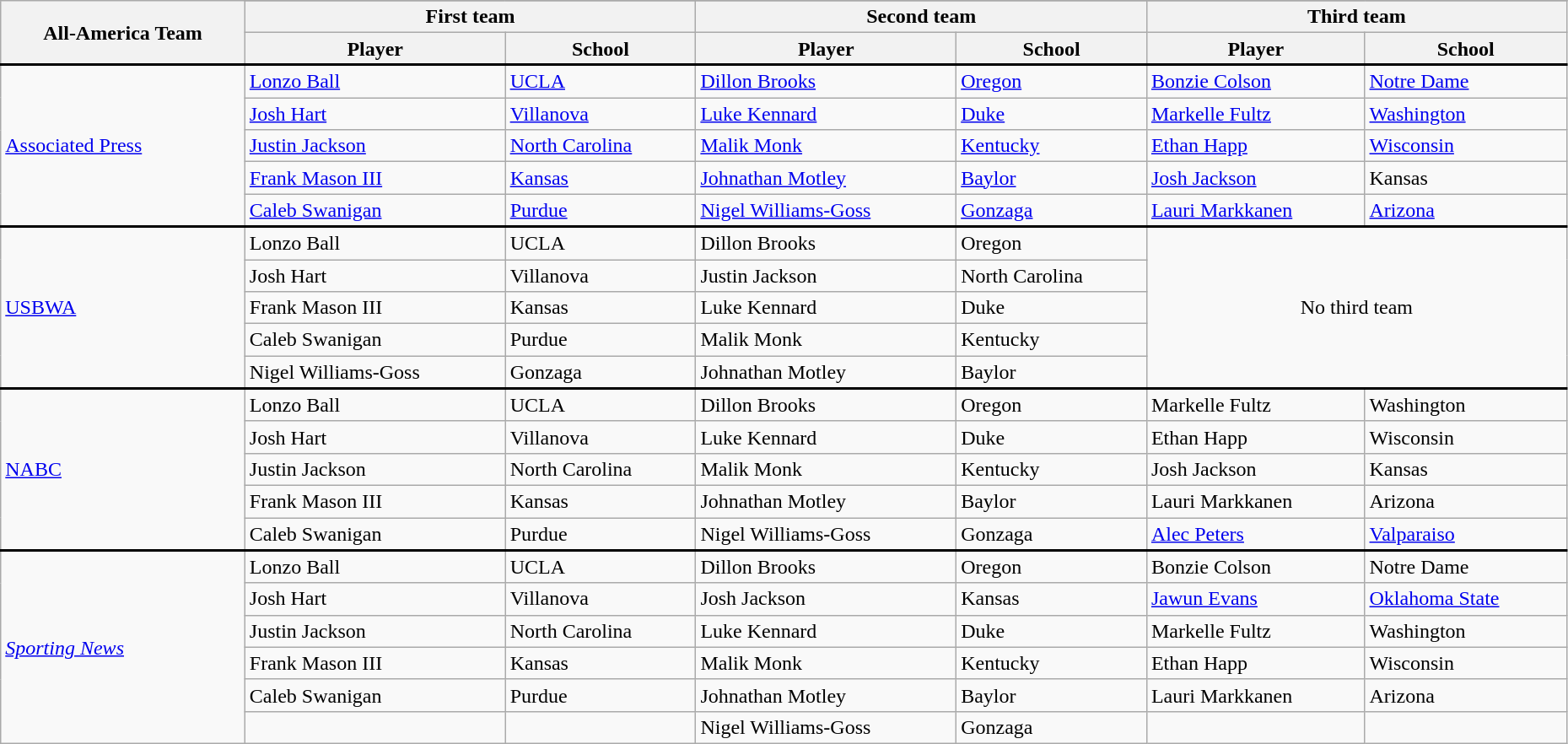<table class="wikitable" style="width:98%;">
<tr>
<th rowspan=3>All-America Team</th>
</tr>
<tr>
<th colspan=2>First team</th>
<th colspan=2>Second team</th>
<th colspan=2>Third team</th>
</tr>
<tr>
<th>Player</th>
<th>School</th>
<th>Player</th>
<th>School</th>
<th>Player</th>
<th>School</th>
</tr>
<tr>
</tr>
<tr style = "border-top:2px solid black;">
<td rowspan=5><a href='#'>Associated Press</a></td>
<td><a href='#'>Lonzo Ball</a></td>
<td><a href='#'>UCLA</a></td>
<td><a href='#'>Dillon Brooks</a></td>
<td><a href='#'>Oregon</a></td>
<td><a href='#'>Bonzie Colson</a></td>
<td><a href='#'>Notre Dame</a></td>
</tr>
<tr>
<td><a href='#'>Josh Hart</a></td>
<td><a href='#'>Villanova</a></td>
<td><a href='#'>Luke Kennard</a></td>
<td><a href='#'>Duke</a></td>
<td><a href='#'>Markelle Fultz</a></td>
<td><a href='#'>Washington</a></td>
</tr>
<tr>
<td><a href='#'>Justin Jackson</a></td>
<td><a href='#'>North Carolina</a></td>
<td><a href='#'>Malik Monk</a></td>
<td><a href='#'>Kentucky</a></td>
<td><a href='#'>Ethan Happ</a></td>
<td><a href='#'>Wisconsin</a></td>
</tr>
<tr>
<td><a href='#'>Frank Mason III</a></td>
<td><a href='#'>Kansas</a></td>
<td><a href='#'>Johnathan Motley</a></td>
<td><a href='#'>Baylor</a></td>
<td><a href='#'>Josh Jackson</a></td>
<td>Kansas</td>
</tr>
<tr>
<td><a href='#'>Caleb Swanigan</a></td>
<td><a href='#'>Purdue</a></td>
<td><a href='#'>Nigel Williams-Goss</a></td>
<td><a href='#'>Gonzaga</a></td>
<td><a href='#'>Lauri Markkanen</a></td>
<td><a href='#'>Arizona</a></td>
</tr>
<tr style = "border-top:2px solid black;">
<td rowspan=5><a href='#'>USBWA</a></td>
<td>Lonzo Ball</td>
<td>UCLA</td>
<td>Dillon Brooks</td>
<td>Oregon</td>
<td rowspan="5" colspan="2" style="text-align:center;">No third team</td>
</tr>
<tr>
<td>Josh Hart</td>
<td>Villanova</td>
<td>Justin Jackson</td>
<td>North Carolina</td>
</tr>
<tr>
<td>Frank Mason III</td>
<td>Kansas</td>
<td>Luke Kennard</td>
<td>Duke</td>
</tr>
<tr>
<td>Caleb Swanigan</td>
<td>Purdue</td>
<td>Malik Monk</td>
<td>Kentucky</td>
</tr>
<tr>
<td>Nigel Williams-Goss</td>
<td>Gonzaga</td>
<td>Johnathan Motley</td>
<td>Baylor</td>
</tr>
<tr style = "border-top:2px solid black;">
<td rowspan=5><a href='#'>NABC</a></td>
<td>Lonzo Ball</td>
<td>UCLA</td>
<td>Dillon Brooks</td>
<td>Oregon</td>
<td>Markelle Fultz</td>
<td>Washington</td>
</tr>
<tr>
<td>Josh Hart</td>
<td>Villanova</td>
<td>Luke Kennard</td>
<td>Duke</td>
<td>Ethan Happ</td>
<td>Wisconsin</td>
</tr>
<tr>
<td>Justin Jackson</td>
<td>North Carolina</td>
<td>Malik Monk</td>
<td>Kentucky</td>
<td>Josh Jackson</td>
<td>Kansas</td>
</tr>
<tr>
<td>Frank Mason III</td>
<td>Kansas</td>
<td>Johnathan Motley</td>
<td>Baylor</td>
<td>Lauri Markkanen</td>
<td>Arizona</td>
</tr>
<tr>
<td>Caleb Swanigan</td>
<td>Purdue</td>
<td>Nigel Williams-Goss</td>
<td>Gonzaga</td>
<td><a href='#'>Alec Peters</a></td>
<td><a href='#'>Valparaiso</a></td>
</tr>
<tr style = "border-top:2px solid black;">
<td rowspan=6><em><a href='#'>Sporting News</a></em></td>
<td>Lonzo Ball</td>
<td>UCLA</td>
<td>Dillon Brooks</td>
<td>Oregon</td>
<td>Bonzie Colson</td>
<td>Notre Dame</td>
</tr>
<tr>
<td>Josh Hart</td>
<td>Villanova</td>
<td>Josh Jackson</td>
<td>Kansas</td>
<td><a href='#'>Jawun Evans</a></td>
<td><a href='#'>Oklahoma State</a></td>
</tr>
<tr>
<td>Justin Jackson</td>
<td>North Carolina</td>
<td>Luke Kennard</td>
<td>Duke</td>
<td>Markelle Fultz</td>
<td>Washington</td>
</tr>
<tr>
<td>Frank Mason III</td>
<td>Kansas</td>
<td>Malik Monk</td>
<td>Kentucky</td>
<td>Ethan Happ</td>
<td>Wisconsin</td>
</tr>
<tr>
<td>Caleb Swanigan</td>
<td>Purdue</td>
<td>Johnathan Motley</td>
<td>Baylor</td>
<td>Lauri Markkanen</td>
<td>Arizona</td>
</tr>
<tr>
<td></td>
<td></td>
<td>Nigel Williams-Goss</td>
<td>Gonzaga</td>
<td></td>
<td></td>
</tr>
</table>
